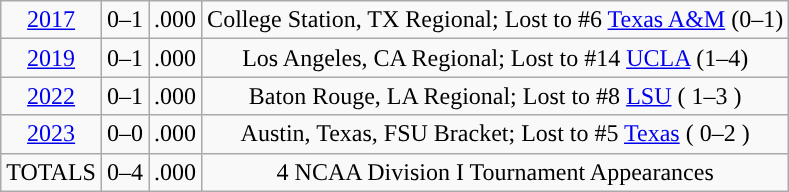<table class="wikitable sortable" style="text-align:center">
<tr>
<td><a href='#'>2017</a></td>
<td>0–1</td>
<td>.000</td>
<td>College Station, TX Regional; Lost to #6 <a href='#'>Texas A&M</a> (0–1)</td>
</tr>
<tr>
<td><a href='#'>2019</a></td>
<td>0–1</td>
<td>.000</td>
<td>Los Angeles, CA Regional; Lost to #14 <a href='#'>UCLA</a> (1–4)</td>
</tr>
<tr>
<td><a href='#'>2022</a></td>
<td>0–1</td>
<td>.000</td>
<td>Baton Rouge, LA Regional; Lost to #8 <a href='#'>LSU</a> ( 1–3 )</td>
</tr>
<tr>
<td><a href='#'>2023</a></td>
<td>0–0</td>
<td>.000</td>
<td>Austin, Texas, FSU Bracket; Lost to #5 <a href='#'>Texas</a> ( 0–2 )</td>
</tr>
<tr class="sortbottom">
<td>TOTALS</td>
<td>0–4</td>
<td>.000</td>
<td>4 NCAA Division I Tournament Appearances</td>
</tr>
</table>
